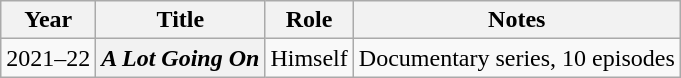<table class="wikitable sortable plainrowheaders">
<tr>
<th scope="col">Year</th>
<th scope="col">Title</th>
<th scope="col">Role</th>
<th scope="col" class="unsortable">Notes</th>
</tr>
<tr>
<td>2021–22</td>
<th scope="row"><em>A Lot Going On</em></th>
<td>Himself</td>
<td>Documentary series, 10 episodes</td>
</tr>
</table>
